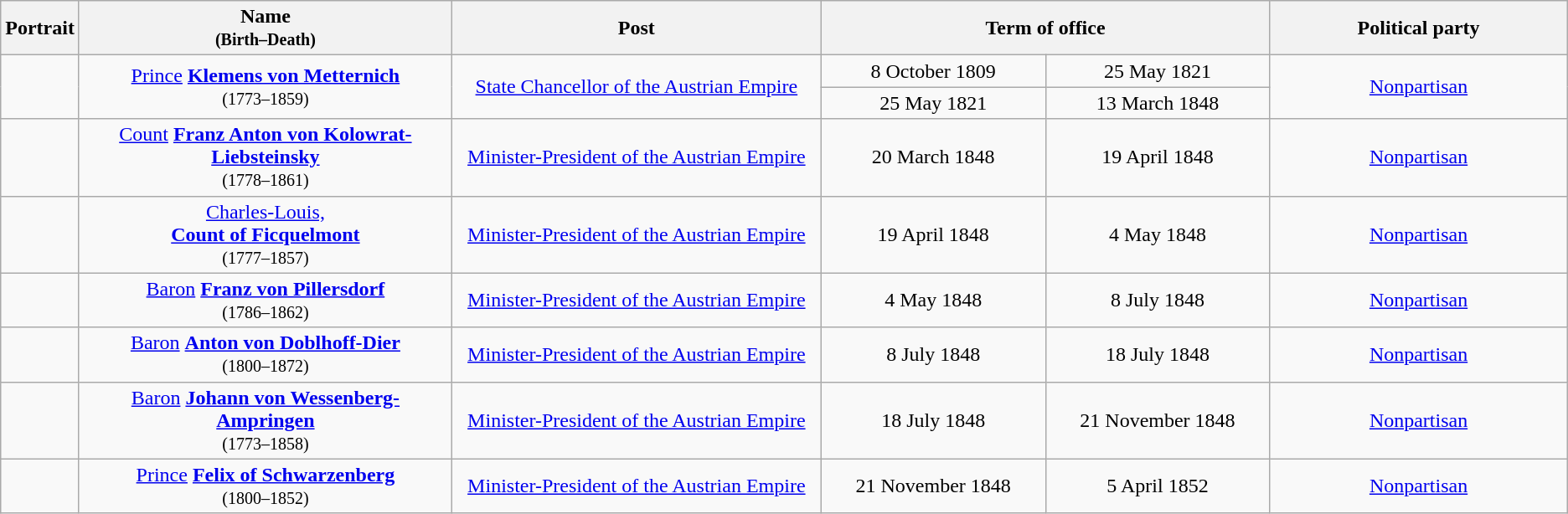<table class="wikitable" style="text-align: center;">
<tr>
<th width=70 colspan=1>Portrait</th>
<th width=25%>Name<br><small>(Birth–Death)</small></th>
<th width=25%>Post</th>
<th width=30% colspan=2>Term of office</th>
<th width=25%>Political party</th>
</tr>
<tr>
<td rowspan=2></td>
<td rowspan=2><a href='#'>Prince</a> <strong><a href='#'>Klemens von Metternich</a></strong><br><small>(1773–1859)</small></td>
<td rowspan=2><a href='#'>State Chancellor of the Austrian Empire</a></td>
<td>8 October 1809</td>
<td>25 May 1821</td>
<td rowspan=2><a href='#'>Nonpartisan</a></td>
</tr>
<tr>
<td>25 May 1821</td>
<td>13 March 1848</td>
</tr>
<tr>
<td></td>
<td><a href='#'>Count</a> <strong><a href='#'>Franz Anton von Kolowrat-Liebsteinsky</a></strong><br><small>(1778–1861)</small></td>
<td><a href='#'>Minister-President of the Austrian Empire</a></td>
<td>20 March 1848</td>
<td>19 April 1848</td>
<td><a href='#'>Nonpartisan</a></td>
</tr>
<tr>
<td></td>
<td><a href='#'>Charles-Louis,<br><strong>Count of Ficquelmont</strong></a><br><small>(1777–1857)</small></td>
<td><a href='#'>Minister-President of the Austrian Empire</a></td>
<td>19 April 1848</td>
<td>4 May 1848</td>
<td><a href='#'>Nonpartisan</a></td>
</tr>
<tr>
<td></td>
<td><a href='#'>Baron</a> <strong><a href='#'>Franz von Pillersdorf</a></strong><br><small>(1786–1862)</small></td>
<td><a href='#'>Minister-President of the Austrian Empire</a></td>
<td>4 May 1848</td>
<td>8 July 1848</td>
<td><a href='#'>Nonpartisan</a></td>
</tr>
<tr>
<td></td>
<td><a href='#'>Baron</a> <strong><a href='#'>Anton von Doblhoff-Dier</a></strong><br><small>(1800–1872)</small></td>
<td><a href='#'>Minister-President of the Austrian Empire</a></td>
<td>8 July 1848</td>
<td>18 July 1848</td>
<td><a href='#'>Nonpartisan</a></td>
</tr>
<tr>
<td></td>
<td><a href='#'>Baron</a> <strong><a href='#'>Johann von Wessenberg-Ampringen</a></strong><br><small>(1773–1858)</small></td>
<td><a href='#'>Minister-President of the Austrian Empire</a></td>
<td>18 July 1848</td>
<td>21 November 1848</td>
<td><a href='#'>Nonpartisan</a></td>
</tr>
<tr>
<td></td>
<td><a href='#'>Prince</a> <strong><a href='#'>Felix of Schwarzenberg</a></strong><br><small>(1800–1852)</small></td>
<td><a href='#'>Minister-President of the Austrian Empire</a></td>
<td>21 November 1848</td>
<td>5 April 1852</td>
<td><a href='#'>Nonpartisan</a></td>
</tr>
</table>
